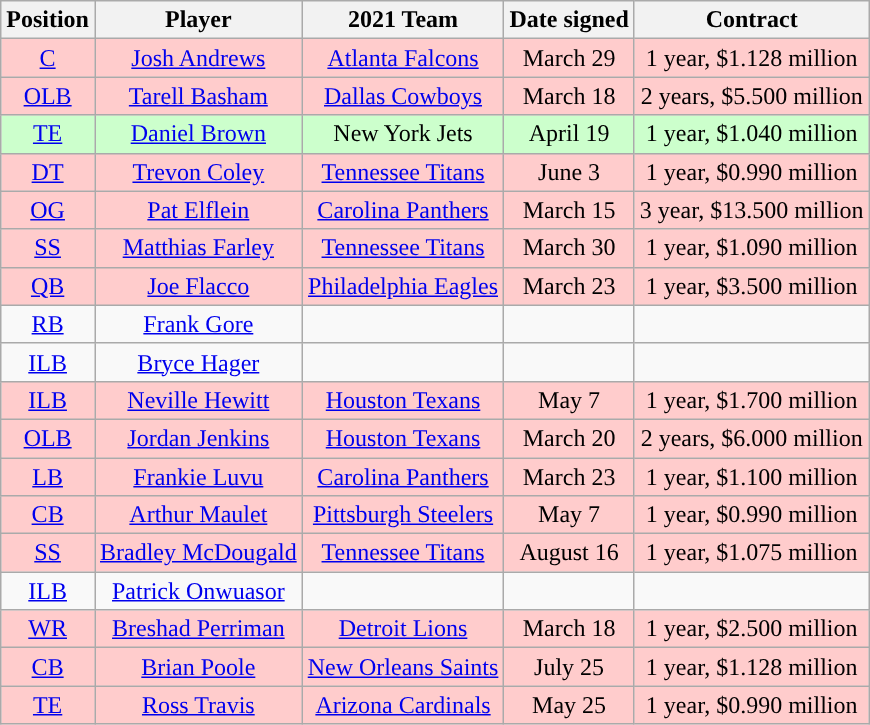<table class="wikitable sortable" style="text-align:center">
<tr>
<th>Position</th>
<th>Player</th>
<th>2021 Team</th>
<th>Date signed</th>
<th>Contract</th>
</tr>
<tr style="background:#fcc;">
<td><a href='#'>C</a></td>
<td><a href='#'>Josh Andrews</a></td>
<td><a href='#'>Atlanta Falcons</a></td>
<td>March 29</td>
<td>1 year, $1.128 million</td>
</tr>
<tr style="background:#fcc;">
<td><a href='#'>OLB</a></td>
<td><a href='#'>Tarell Basham</a></td>
<td><a href='#'>Dallas Cowboys</a></td>
<td>March 18</td>
<td>2 years, $5.500 million</td>
</tr>
<tr style="background:#cfc;">
<td><a href='#'>TE</a></td>
<td><a href='#'>Daniel Brown</a></td>
<td>New York Jets</td>
<td>April 19</td>
<td>1 year, $1.040 million</td>
</tr>
<tr style="background:#fcc;">
<td><a href='#'>DT</a></td>
<td><a href='#'>Trevon Coley</a></td>
<td><a href='#'>Tennessee Titans</a></td>
<td>June 3</td>
<td>1 year, $0.990 million</td>
</tr>
<tr style="background:#fcc;">
<td><a href='#'>OG</a></td>
<td><a href='#'>Pat Elflein</a></td>
<td><a href='#'>Carolina Panthers</a></td>
<td>March 15</td>
<td>3 year, $13.500 million</td>
</tr>
<tr style="background:#fcc;">
<td><a href='#'>SS</a></td>
<td><a href='#'>Matthias Farley</a></td>
<td><a href='#'>Tennessee Titans</a></td>
<td>March 30</td>
<td>1 year, $1.090 million</td>
</tr>
<tr style="background:#fcc;">
<td><a href='#'>QB</a></td>
<td><a href='#'>Joe Flacco</a></td>
<td><a href='#'>Philadelphia Eagles</a></td>
<td>March 23</td>
<td>1 year, $3.500 million</td>
</tr>
<tr>
<td><a href='#'>RB</a></td>
<td><a href='#'>Frank Gore</a></td>
<td></td>
<td></td>
<td></td>
</tr>
<tr>
<td><a href='#'>ILB</a></td>
<td><a href='#'>Bryce Hager</a></td>
<td></td>
<td></td>
<td></td>
</tr>
<tr style="background:#fcc;">
<td><a href='#'>ILB</a></td>
<td><a href='#'>Neville Hewitt</a></td>
<td><a href='#'>Houston Texans</a></td>
<td>May 7</td>
<td>1 year, $1.700 million</td>
</tr>
<tr style="background:#fcc;">
<td><a href='#'>OLB</a></td>
<td><a href='#'>Jordan Jenkins</a></td>
<td><a href='#'>Houston Texans</a></td>
<td>March 20</td>
<td>2 years, $6.000 million</td>
</tr>
<tr style="background:#fcc;">
<td><a href='#'>LB</a></td>
<td><a href='#'>Frankie Luvu</a></td>
<td><a href='#'>Carolina Panthers</a></td>
<td>March 23</td>
<td>1 year, $1.100 million</td>
</tr>
<tr style="background:#fcc;">
<td><a href='#'>CB</a></td>
<td><a href='#'>Arthur Maulet</a></td>
<td><a href='#'>Pittsburgh Steelers</a></td>
<td>May 7</td>
<td>1 year, $0.990 million</td>
</tr>
<tr style="background:#fcc;">
<td><a href='#'>SS</a></td>
<td><a href='#'>Bradley McDougald</a></td>
<td><a href='#'>Tennessee Titans</a></td>
<td>August 16</td>
<td>1 year, $1.075 million</td>
</tr>
<tr>
<td><a href='#'>ILB</a></td>
<td><a href='#'>Patrick Onwuasor</a></td>
<td></td>
<td></td>
<td></td>
</tr>
<tr style="background:#fcc;">
<td><a href='#'>WR</a></td>
<td><a href='#'>Breshad Perriman</a></td>
<td><a href='#'>Detroit Lions</a></td>
<td>March 18</td>
<td>1 year, $2.500 million</td>
</tr>
<tr style="background:#fcc;">
<td><a href='#'>CB</a></td>
<td><a href='#'>Brian Poole</a></td>
<td><a href='#'>New Orleans Saints</a></td>
<td>July 25</td>
<td>1 year, $1.128 million</td>
</tr>
<tr style="background:#fcc;">
<td><a href='#'>TE</a></td>
<td><a href='#'>Ross Travis</a></td>
<td><a href='#'>Arizona Cardinals</a></td>
<td>May 25</td>
<td>1 year, $0.990 million</td>
</tr>
</table>
